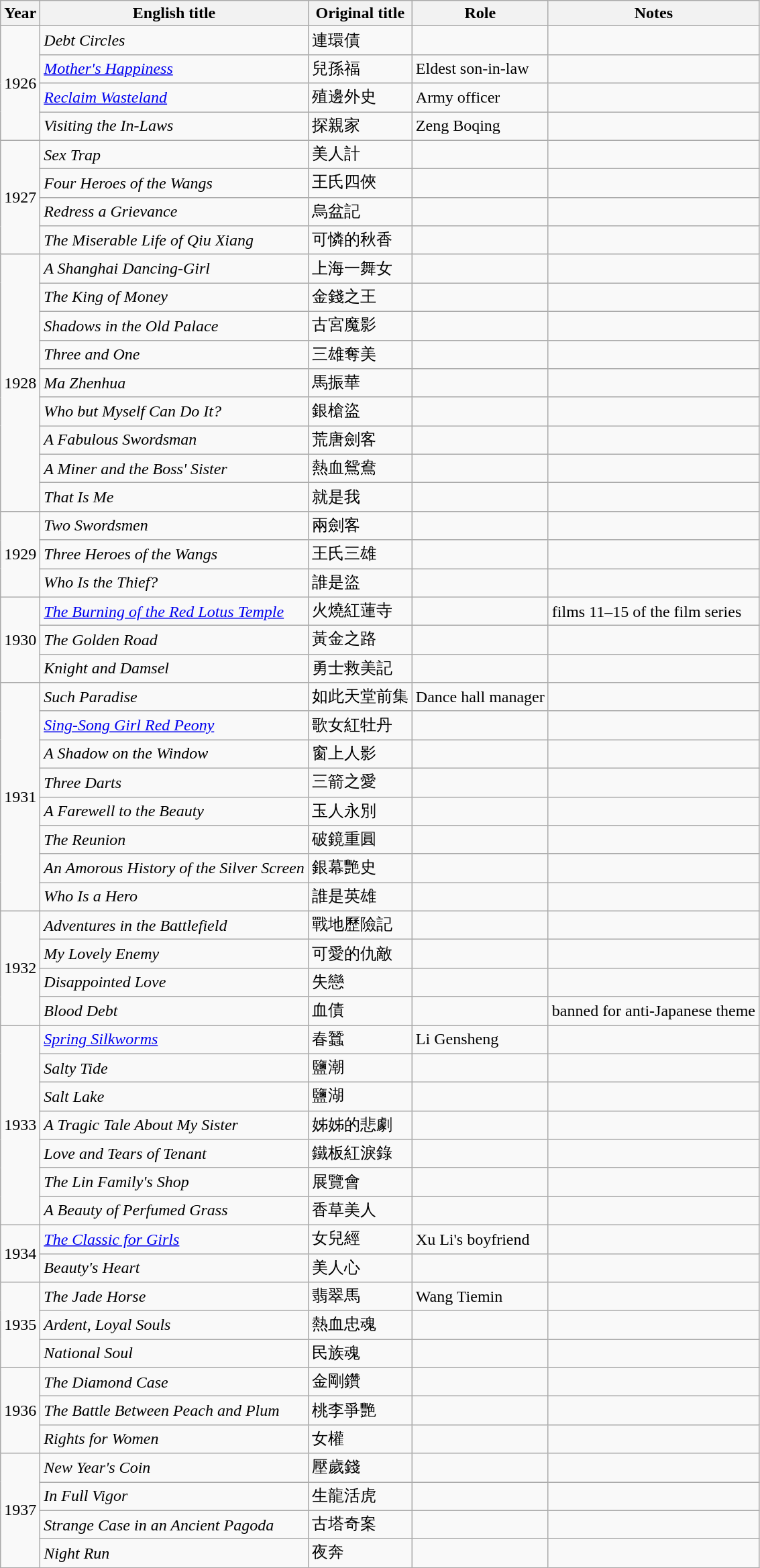<table class="wikitable sortable">
<tr>
<th>Year</th>
<th>English title</th>
<th>Original title</th>
<th>Role</th>
<th class="unsortable">Notes</th>
</tr>
<tr>
<td rowspan=4>1926</td>
<td><em>Debt Circles</em></td>
<td>連環債</td>
<td></td>
<td></td>
</tr>
<tr>
<td><em><a href='#'>Mother's Happiness</a></em></td>
<td>兒孫福</td>
<td>Eldest son-in-law</td>
<td></td>
</tr>
<tr>
<td><em><a href='#'>Reclaim Wasteland</a></em></td>
<td>殖邊外史</td>
<td>Army officer</td>
<td></td>
</tr>
<tr>
<td><em>Visiting the In-Laws</em></td>
<td>探親家</td>
<td>Zeng Boqing</td>
<td></td>
</tr>
<tr>
<td rowspan=4>1927</td>
<td><em>Sex Trap</em></td>
<td>美人計</td>
<td></td>
<td></td>
</tr>
<tr>
<td><em>Four Heroes of the Wangs</em></td>
<td>王氏四俠</td>
<td></td>
<td></td>
</tr>
<tr>
<td><em>Redress a Grievance</em></td>
<td>烏盆記</td>
<td></td>
<td></td>
</tr>
<tr>
<td><em>The Miserable Life of Qiu Xiang</em></td>
<td>可憐的秋香</td>
<td></td>
<td></td>
</tr>
<tr>
<td rowspan=9>1928</td>
<td><em>A Shanghai Dancing-Girl</em></td>
<td>上海一舞女</td>
<td></td>
<td></td>
</tr>
<tr>
<td><em>The King of Money</em></td>
<td>金錢之王</td>
<td></td>
<td></td>
</tr>
<tr>
<td><em>Shadows in the Old Palace</em></td>
<td>古宮魔影</td>
<td></td>
<td></td>
</tr>
<tr>
<td><em>Three and One</em></td>
<td>三雄奪美</td>
<td></td>
<td></td>
</tr>
<tr>
<td><em>Ma Zhenhua</em></td>
<td>馬振華</td>
<td></td>
<td></td>
</tr>
<tr>
<td><em>Who but Myself Can Do It?</em></td>
<td>銀槍盜</td>
<td></td>
<td></td>
</tr>
<tr>
<td><em>A Fabulous Swordsman</em></td>
<td>荒唐劍客</td>
<td></td>
<td></td>
</tr>
<tr>
<td><em>A Miner and the Boss' Sister</em></td>
<td>熱血鴛鴦</td>
<td></td>
<td></td>
</tr>
<tr>
<td><em>That Is Me</em></td>
<td>就是我</td>
<td></td>
<td></td>
</tr>
<tr>
<td rowspan=3>1929</td>
<td><em>Two Swordsmen</em></td>
<td>兩劍客</td>
<td></td>
<td></td>
</tr>
<tr>
<td><em>Three Heroes of the Wangs</em></td>
<td>王氏三雄</td>
<td></td>
<td></td>
</tr>
<tr>
<td><em>Who Is the Thief?</em></td>
<td>誰是盜</td>
<td></td>
<td></td>
</tr>
<tr>
<td rowspan=3>1930</td>
<td><em><a href='#'>The Burning of the Red Lotus Temple</a></em></td>
<td>火燒紅蓮寺</td>
<td></td>
<td>films 11–15 of the film series</td>
</tr>
<tr>
<td><em>The Golden Road</em></td>
<td>黃金之路</td>
<td></td>
<td></td>
</tr>
<tr>
<td><em>Knight and Damsel</em></td>
<td>勇士救美記</td>
<td></td>
<td></td>
</tr>
<tr>
<td rowspan=8>1931</td>
<td><em>Such Paradise</em></td>
<td>如此天堂前集</td>
<td>Dance hall manager</td>
<td></td>
</tr>
<tr>
<td><em><a href='#'>Sing-Song Girl Red Peony</a></em></td>
<td>歌女紅牡丹</td>
<td></td>
<td></td>
</tr>
<tr>
<td><em>A Shadow on the Window</em></td>
<td>窗上人影</td>
<td></td>
<td></td>
</tr>
<tr>
<td><em>Three Darts</em></td>
<td>三箭之愛</td>
<td></td>
<td></td>
</tr>
<tr>
<td><em>A Farewell to the Beauty</em></td>
<td>玉人永別</td>
<td></td>
<td></td>
</tr>
<tr>
<td><em>The Reunion</em></td>
<td>破鏡重圓</td>
<td></td>
<td></td>
</tr>
<tr>
<td><em>An Amorous History of the Silver Screen</em></td>
<td>銀幕艷史</td>
<td></td>
<td></td>
</tr>
<tr>
<td><em>Who Is a Hero</em></td>
<td>誰是英雄</td>
<td></td>
<td></td>
</tr>
<tr>
<td rowspan=4>1932</td>
<td><em>Adventures in the Battlefield</em></td>
<td>戰地歷險記</td>
<td></td>
<td></td>
</tr>
<tr>
<td><em>My Lovely Enemy</em></td>
<td>可愛的仇敵</td>
<td></td>
<td></td>
</tr>
<tr>
<td><em>Disappointed Love</em></td>
<td>失戀</td>
<td></td>
<td></td>
</tr>
<tr>
<td><em>Blood Debt</em></td>
<td>血債</td>
<td></td>
<td>banned for anti-Japanese theme</td>
</tr>
<tr>
<td rowspan=7>1933</td>
<td><em><a href='#'>Spring Silkworms</a></em></td>
<td>春蠶</td>
<td>Li Gensheng</td>
<td></td>
</tr>
<tr>
<td><em>Salty Tide</em></td>
<td>鹽潮</td>
<td></td>
<td></td>
</tr>
<tr>
<td><em>Salt Lake</em></td>
<td>鹽湖</td>
<td></td>
<td></td>
</tr>
<tr>
<td><em>A Tragic Tale About My Sister</em></td>
<td>姊姊的悲劇</td>
<td></td>
<td></td>
</tr>
<tr>
<td><em>Love and Tears of Tenant</em></td>
<td>鐵板紅淚錄</td>
<td></td>
<td></td>
</tr>
<tr>
<td><em>The Lin Family's Shop</em></td>
<td>展覽會</td>
<td></td>
<td></td>
</tr>
<tr>
<td><em>A Beauty of Perfumed Grass</em></td>
<td>香草美人</td>
<td></td>
<td></td>
</tr>
<tr>
<td rowspan=2>1934</td>
<td><em><a href='#'>The Classic for Girls</a></em></td>
<td>女兒經</td>
<td>Xu Li's boyfriend</td>
<td></td>
</tr>
<tr>
<td><em>Beauty's Heart</em></td>
<td>美人心</td>
<td></td>
<td></td>
</tr>
<tr>
<td rowspan=3>1935</td>
<td><em>The Jade Horse</em></td>
<td>翡翠馬</td>
<td>Wang Tiemin</td>
<td></td>
</tr>
<tr>
<td><em>Ardent, Loyal Souls</em></td>
<td>熱血忠魂</td>
<td></td>
<td></td>
</tr>
<tr>
<td><em>National Soul</em></td>
<td>民族魂</td>
<td></td>
<td></td>
</tr>
<tr>
<td rowspan=3>1936</td>
<td><em>The Diamond Case</em></td>
<td>金剛鑽</td>
<td></td>
<td></td>
</tr>
<tr>
<td><em>The Battle Between Peach and Plum</em></td>
<td>桃李爭艷</td>
<td></td>
<td></td>
</tr>
<tr>
<td><em>Rights for Women</em></td>
<td>女權</td>
<td></td>
<td></td>
</tr>
<tr>
<td rowspan=4>1937</td>
<td><em>New Year's Coin</em></td>
<td>壓歲錢</td>
<td></td>
<td></td>
</tr>
<tr>
<td><em>In Full Vigor</em></td>
<td>生龍活虎</td>
<td></td>
<td></td>
</tr>
<tr>
<td><em>Strange Case in an Ancient Pagoda</em></td>
<td>古塔奇案</td>
<td></td>
<td></td>
</tr>
<tr>
<td><em>Night Run</em></td>
<td>夜奔</td>
<td></td>
<td></td>
</tr>
</table>
